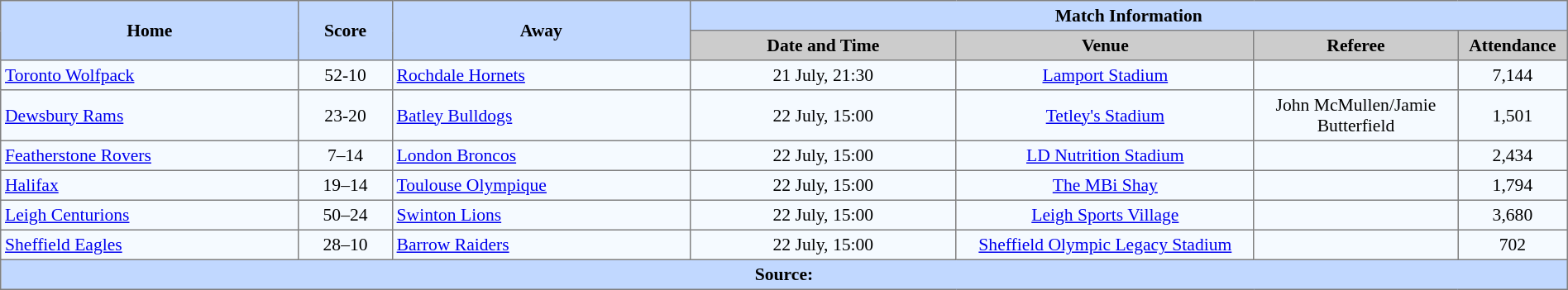<table border="1" cellpadding="3" cellspacing="0" style="border-collapse:collapse; font-size:90%; text-align:center; width:100%;">
<tr style="background:#c1d8ff;">
<th rowspan="2" style="width:19%;">Home</th>
<th rowspan="2" style="width:6%;">Score</th>
<th rowspan="2" style="width:19%;">Away</th>
<th colspan=4>Match Information</th>
</tr>
<tr style="background:#ccc;">
<th width=17%>Date and Time</th>
<th width=19%>Venue</th>
<th width=13%>Referee</th>
<th width=7%>Attendance</th>
</tr>
<tr style="background:#f5faff;">
<td align=left> <a href='#'>Toronto Wolfpack</a></td>
<td>52-10</td>
<td align=left> <a href='#'>Rochdale Hornets</a></td>
<td>21 July, 21:30</td>
<td><a href='#'>Lamport Stadium</a></td>
<td></td>
<td>7,144</td>
</tr>
<tr style="background:#f5faff;">
<td align=left> <a href='#'>Dewsbury Rams</a></td>
<td>23-20</td>
<td align=left> <a href='#'>Batley Bulldogs</a></td>
<td>22 July, 15:00</td>
<td><a href='#'>Tetley's Stadium</a></td>
<td>John McMullen/Jamie Butterfield </td>
<td>1,501</td>
</tr>
<tr style="background:#f5faff;">
<td align=left> <a href='#'>Featherstone Rovers</a></td>
<td>7–14</td>
<td align=left> <a href='#'>London Broncos</a></td>
<td>22 July, 15:00</td>
<td><a href='#'>LD Nutrition Stadium</a></td>
<td></td>
<td>2,434</td>
</tr>
<tr style="background:#f5faff;">
<td align=left> <a href='#'>Halifax</a></td>
<td>19–14</td>
<td align=left> <a href='#'>Toulouse Olympique</a></td>
<td>22 July, 15:00</td>
<td><a href='#'>The MBi Shay</a></td>
<td></td>
<td>1,794</td>
</tr>
<tr style="background:#f5faff;">
<td align=left> <a href='#'>Leigh Centurions</a></td>
<td>50–24</td>
<td align=left> <a href='#'>Swinton Lions</a></td>
<td>22 July, 15:00</td>
<td><a href='#'>Leigh Sports Village</a></td>
<td></td>
<td>3,680</td>
</tr>
<tr style="background:#f5faff;">
<td align=left> <a href='#'>Sheffield Eagles</a></td>
<td>28–10 </td>
<td align=left> <a href='#'>Barrow Raiders</a></td>
<td>22 July, 15:00</td>
<td><a href='#'>Sheffield Olympic Legacy Stadium</a></td>
<td></td>
<td>702</td>
</tr>
<tr style="background:#c1d8ff;">
<th colspan=7>Source:</th>
</tr>
</table>
